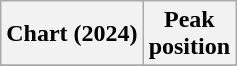<table class="wikitable sortable plainrowheaders" style="text-align:center">
<tr>
<th scope="col">Chart (2024)</th>
<th scope="col">Peak<br> position</th>
</tr>
<tr>
</tr>
</table>
